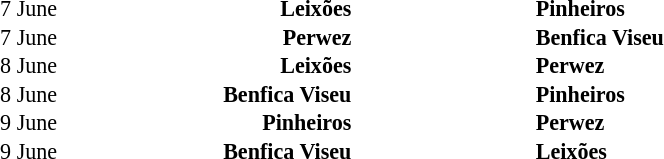<table>
<tr style="vertical-align:top">
<td style="min-width:44em;" width=50%><br></td>
<td style="min-width:36em;"><br><table width=100%  style="font-size:92%; font-weight:bold; white-space: nowrap" cellspacing=0>
<tr>
<td width=8% rowspan=7></td>
<td width=10% height=15></td>
<td width=3% rowspan=7></td>
<td width=28%></td>
<td width=3% rowspan=7></td>
<td width=15%></td>
<td width=3% rowspan=7></td>
<td width=28%></td>
<td width=2% rowspan=7></td>
</tr>
<tr>
<td style="font-weight:normal">7 June</td>
<td align=right>Leixões </td>
<td align=center></td>
<td align=left> Pinheiros</td>
</tr>
<tr>
<td style="font-weight:normal">7 June</td>
<td align=right>Perwez </td>
<td align=center></td>
<td align=left> Benfica Viseu</td>
</tr>
<tr>
<td style="font-weight:normal">8 June</td>
<td align=right>Leixões </td>
<td align=center></td>
<td align=left> Perwez</td>
</tr>
<tr>
<td style="font-weight:normal">8 June</td>
<td align=right>Benfica Viseu </td>
<td align=center></td>
<td align=left> Pinheiros</td>
</tr>
<tr>
<td style="font-weight:normal">9 June</td>
<td align=right>Pinheiros </td>
<td align=center></td>
<td align=left> Perwez</td>
</tr>
<tr>
<td style="font-weight:normal">9 June</td>
<td align=right>Benfica Viseu </td>
<td align=center></td>
<td align=left> Leixões</td>
</tr>
</table>
</td>
</tr>
</table>
